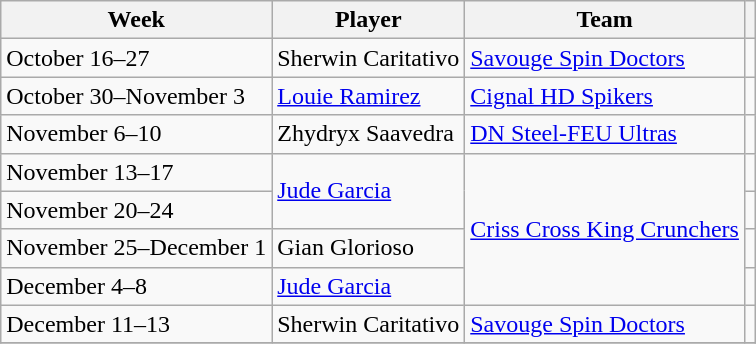<table class="wikitable">
<tr>
<th>Week</th>
<th>Player</th>
<th>Team</th>
<th scope="col" class="unsortable"></th>
</tr>
<tr>
<td>October 16–27</td>
<td>Sherwin Caritativo</td>
<td><a href='#'>Savouge Spin Doctors</a></td>
<td style="text-align:center"></td>
</tr>
<tr>
<td>October 30–November 3</td>
<td><a href='#'>Louie Ramirez</a></td>
<td><a href='#'>Cignal HD Spikers</a></td>
<td style="text-align:center"></td>
</tr>
<tr>
<td>November 6–10</td>
<td>Zhydryx Saavedra</td>
<td><a href='#'>DN Steel-FEU Ultras</a></td>
<td style="text-align:center"></td>
</tr>
<tr>
<td>November 13–17</td>
<td rowspan="2"><a href='#'>Jude Garcia</a></td>
<td rowspan="4"><a href='#'>Criss Cross King Crunchers</a></td>
<td style="text-align:center"></td>
</tr>
<tr>
<td>November 20–24</td>
<td style="text-align:center"></td>
</tr>
<tr>
<td>November 25–December 1</td>
<td>Gian Glorioso</td>
<td style="text-align:center"></td>
</tr>
<tr>
<td>December 4–8</td>
<td><a href='#'>Jude Garcia</a></td>
<td style="text-align:center"></td>
</tr>
<tr>
<td>December 11–13</td>
<td>Sherwin Caritativo</td>
<td><a href='#'>Savouge Spin Doctors</a></td>
<td style="text-align:center"></td>
</tr>
<tr>
</tr>
</table>
